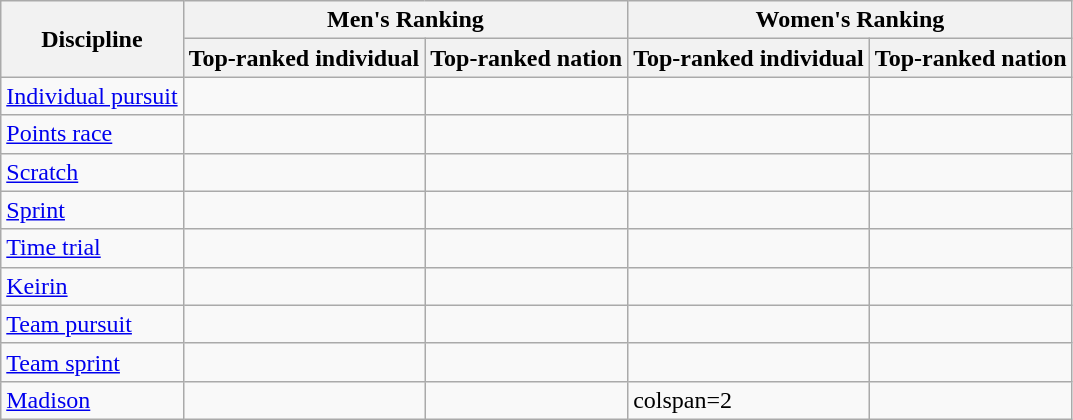<table class="wikitable">
<tr>
<th rowspan=2>Discipline</th>
<th colspan=2>Men's Ranking</th>
<th colspan=2>Women's Ranking</th>
</tr>
<tr>
<th>Top-ranked individual</th>
<th>Top-ranked nation</th>
<th>Top-ranked individual</th>
<th>Top-ranked nation</th>
</tr>
<tr>
<td><a href='#'>Individual pursuit</a></td>
<td></td>
<td></td>
<td></td>
<td></td>
</tr>
<tr>
<td><a href='#'>Points race</a></td>
<td></td>
<td></td>
<td></td>
<td></td>
</tr>
<tr>
<td><a href='#'>Scratch</a></td>
<td></td>
<td></td>
<td></td>
<td></td>
</tr>
<tr>
<td><a href='#'>Sprint</a></td>
<td></td>
<td></td>
<td></td>
<td></td>
</tr>
<tr>
<td><a href='#'>Time trial</a></td>
<td></td>
<td></td>
<td></td>
<td></td>
</tr>
<tr>
<td><a href='#'>Keirin</a></td>
<td></td>
<td></td>
<td></td>
<td></td>
</tr>
<tr>
<td><a href='#'>Team pursuit</a></td>
<td></td>
<td></td>
<td></td>
<td></td>
</tr>
<tr>
<td><a href='#'>Team sprint</a></td>
<td></td>
<td></td>
<td></td>
<td></td>
</tr>
<tr>
<td><a href='#'>Madison</a></td>
<td></td>
<td></td>
<td>colspan=2 </td>
</tr>
</table>
